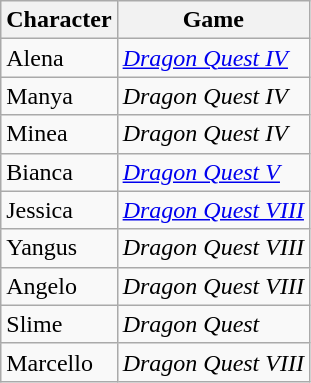<table class="wikitable sortable" width="auto">
<tr>
<th>Character</th>
<th>Game</th>
</tr>
<tr>
<td>Alena</td>
<td><em><a href='#'>Dragon Quest IV</a></em></td>
</tr>
<tr>
<td>Manya</td>
<td><em>Dragon Quest IV</em></td>
</tr>
<tr>
<td>Minea</td>
<td><em>Dragon Quest IV</em></td>
</tr>
<tr>
<td>Bianca</td>
<td><em><a href='#'>Dragon Quest V</a></em></td>
</tr>
<tr>
<td>Jessica</td>
<td><em><a href='#'>Dragon Quest VIII</a></em></td>
</tr>
<tr>
<td>Yangus</td>
<td><em>Dragon Quest VIII</em></td>
</tr>
<tr>
<td>Angelo</td>
<td><em>Dragon Quest VIII</em></td>
</tr>
<tr>
<td>Slime</td>
<td><em>Dragon Quest</em></td>
</tr>
<tr>
<td>Marcello</td>
<td><em>Dragon Quest VIII</em></td>
</tr>
</table>
